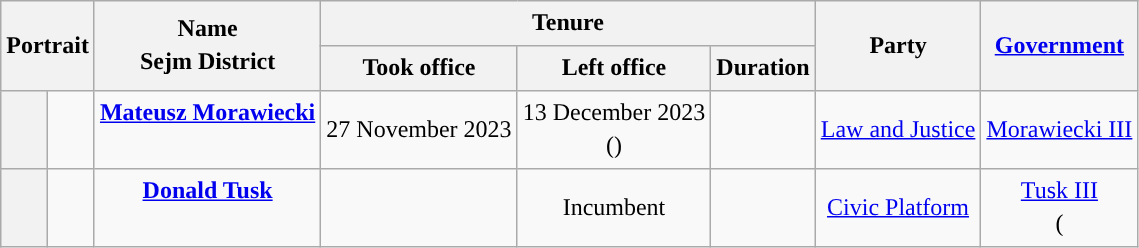<table class="wikitable" style="line-height:1.4em; text-align:center;">
<tr>
<th colspan="2" rowspan="2" scope="col">Portrait</th>
<th rowspan="2">Name<br>Sejm District<br></th>
<th colspan="3" scope="colgroup">Tenure</th>
<th rowspan="2">Party</th>
<th rowspan="2"><a href='#'>Government</a></th>
</tr>
<tr>
<th>Took office</th>
<th>Left office</th>
<th>Duration</th>
</tr>
<tr>
<th style="background:"></th>
<td></td>
<td><strong><a href='#'>Mateusz Morawiecki</a></strong><br> <br></td>
<td>27 November 2023</td>
<td>13 December 2023<br>()</td>
<td></td>
<td><a href='#'>Law and Justice</a></td>
<td><a href='#'>Morawiecki III</a></td>
</tr>
<tr>
<th style="background:"></th>
<td></td>
<td><strong><a href='#'>Donald Tusk</a></strong><br><br></td>
<td></td>
<td>Incumbent</td>
<td></td>
<td><a href='#'>Civic Platform</a></td>
<td><a href='#'>Tusk III</a><br>(</td>
</tr>
</table>
